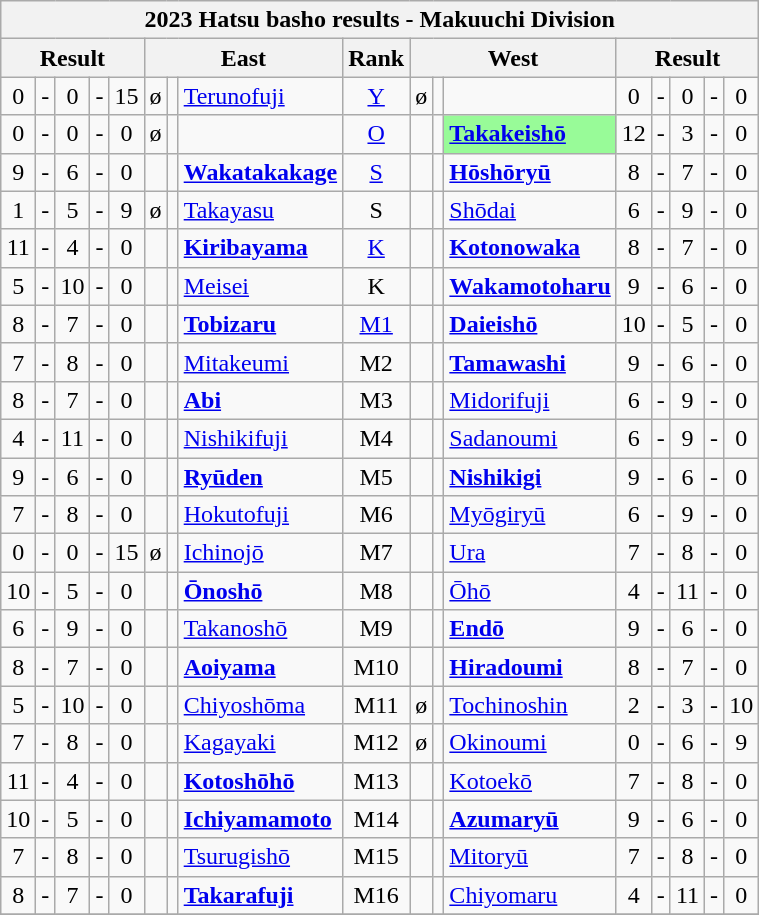<table class="wikitable" style="text-align:center">
<tr>
<th colspan="17">2023 Hatsu basho results - Makuuchi Division</th>
</tr>
<tr>
<th colspan="5">Result</th>
<th colspan="3">East</th>
<th>Rank</th>
<th colspan="3">West</th>
<th colspan="5">Result</th>
</tr>
<tr>
<td>0</td>
<td>-</td>
<td>0</td>
<td>-</td>
<td>15</td>
<td>ø</td>
<td></td>
<td style="text-align:left;"><a href='#'>Terunofuji</a></td>
<td><a href='#'>Y</a></td>
<td>ø</td>
<td></td>
<td></td>
<td>0</td>
<td>-</td>
<td>0</td>
<td>-</td>
<td>0</td>
</tr>
<tr>
<td>0</td>
<td>-</td>
<td>0</td>
<td>-</td>
<td>0</td>
<td>ø</td>
<td></td>
<td></td>
<td><a href='#'>O</a></td>
<td></td>
<td></td>
<td style="text-align:left;background: PaleGreen;"><strong><a href='#'>Takakeishō</a></strong></td>
<td>12</td>
<td>-</td>
<td>3</td>
<td>-</td>
<td>0</td>
</tr>
<tr>
<td>9</td>
<td>-</td>
<td>6</td>
<td>-</td>
<td>0</td>
<td></td>
<td></td>
<td style="text-align:left;"><strong><a href='#'>Wakatakakage</a></strong></td>
<td><a href='#'>S</a></td>
<td></td>
<td></td>
<td style="text-align:left;"><strong><a href='#'>Hōshōryū</a></strong></td>
<td>8</td>
<td>-</td>
<td>7</td>
<td>-</td>
<td>0</td>
</tr>
<tr>
<td>1</td>
<td>-</td>
<td>5</td>
<td>-</td>
<td>9</td>
<td>ø</td>
<td></td>
<td style="text-align:left;"><a href='#'>Takayasu</a></td>
<td>S</td>
<td></td>
<td></td>
<td style="text-align:left;"><a href='#'>Shōdai</a></td>
<td>6</td>
<td>-</td>
<td>9</td>
<td>-</td>
<td>0</td>
</tr>
<tr>
<td>11</td>
<td>-</td>
<td>4</td>
<td>-</td>
<td>0</td>
<td></td>
<td></td>
<td style="text-align:left;"><strong><a href='#'>Kiribayama</a></strong></td>
<td><a href='#'>K</a></td>
<td></td>
<td></td>
<td style="text-align:left;"><strong><a href='#'>Kotonowaka</a></strong></td>
<td>8</td>
<td>-</td>
<td>7</td>
<td>-</td>
<td>0</td>
</tr>
<tr>
<td>5</td>
<td>-</td>
<td>10</td>
<td>-</td>
<td>0</td>
<td></td>
<td></td>
<td style="text-align:left;"><a href='#'>Meisei</a></td>
<td>K</td>
<td></td>
<td></td>
<td style="text-align:left;"><strong><a href='#'>Wakamotoharu</a></strong></td>
<td>9</td>
<td>-</td>
<td>6</td>
<td>-</td>
<td>0</td>
</tr>
<tr>
<td>8</td>
<td>-</td>
<td>7</td>
<td>-</td>
<td>0</td>
<td></td>
<td></td>
<td style="text-align:left;"><strong><a href='#'>Tobizaru</a></strong></td>
<td><a href='#'>M1</a></td>
<td></td>
<td></td>
<td style="text-align:left;"><strong><a href='#'>Daieishō</a></strong></td>
<td>10</td>
<td>-</td>
<td>5</td>
<td>-</td>
<td>0</td>
</tr>
<tr>
<td>7</td>
<td>-</td>
<td>8</td>
<td>-</td>
<td>0</td>
<td></td>
<td></td>
<td style="text-align:left;"><a href='#'>Mitakeumi</a></td>
<td>M2</td>
<td></td>
<td></td>
<td style="text-align:left;"><strong><a href='#'>Tamawashi</a></strong></td>
<td>9</td>
<td>-</td>
<td>6</td>
<td>-</td>
<td>0</td>
</tr>
<tr>
<td>8</td>
<td>-</td>
<td>7</td>
<td>-</td>
<td>0</td>
<td></td>
<td></td>
<td style="text-align:left;"><strong><a href='#'>Abi</a></strong></td>
<td>M3</td>
<td></td>
<td></td>
<td style="text-align:left;"><a href='#'>Midorifuji</a></td>
<td>6</td>
<td>-</td>
<td>9</td>
<td>-</td>
<td>0</td>
</tr>
<tr>
<td>4</td>
<td>-</td>
<td>11</td>
<td>-</td>
<td>0</td>
<td></td>
<td></td>
<td style="text-align:left;"><a href='#'>Nishikifuji</a></td>
<td>M4</td>
<td></td>
<td></td>
<td style="text-align:left;"><a href='#'>Sadanoumi</a></td>
<td>6</td>
<td>-</td>
<td>9</td>
<td>-</td>
<td>0</td>
</tr>
<tr>
<td>9</td>
<td>-</td>
<td>6</td>
<td>-</td>
<td>0</td>
<td></td>
<td></td>
<td style="text-align:left;"><strong><a href='#'>Ryūden</a></strong></td>
<td>M5</td>
<td></td>
<td></td>
<td style="text-align:left;"><strong><a href='#'>Nishikigi</a></strong></td>
<td>9</td>
<td>-</td>
<td>6</td>
<td>-</td>
<td>0</td>
</tr>
<tr>
<td>7</td>
<td>-</td>
<td>8</td>
<td>-</td>
<td>0</td>
<td></td>
<td></td>
<td style="text-align:left;"><a href='#'>Hokutofuji</a></td>
<td>M6</td>
<td></td>
<td></td>
<td style="text-align:left;"><a href='#'>Myōgiryū</a></td>
<td>6</td>
<td>-</td>
<td>9</td>
<td>-</td>
<td>0</td>
</tr>
<tr>
<td>0</td>
<td>-</td>
<td>0</td>
<td>-</td>
<td>15</td>
<td>ø</td>
<td></td>
<td style="text-align:left;"><a href='#'>Ichinojō</a></td>
<td>M7</td>
<td></td>
<td></td>
<td style="text-align:left;"><a href='#'>Ura</a></td>
<td>7</td>
<td>-</td>
<td>8</td>
<td>-</td>
<td>0</td>
</tr>
<tr>
<td>10</td>
<td>-</td>
<td>5</td>
<td>-</td>
<td>0</td>
<td></td>
<td></td>
<td style="text-align:left;"><strong><a href='#'>Ōnoshō</a></strong></td>
<td>M8</td>
<td></td>
<td></td>
<td style="text-align:left;"><a href='#'>Ōhō</a></td>
<td>4</td>
<td>-</td>
<td>11</td>
<td>-</td>
<td>0</td>
</tr>
<tr>
<td>6</td>
<td>-</td>
<td>9</td>
<td>-</td>
<td>0</td>
<td></td>
<td></td>
<td style="text-align:left;"><a href='#'>Takanoshō</a></td>
<td>M9</td>
<td></td>
<td></td>
<td style="text-align:left;"><strong><a href='#'>Endō</a></strong></td>
<td>9</td>
<td>-</td>
<td>6</td>
<td>-</td>
<td>0</td>
</tr>
<tr>
<td>8</td>
<td>-</td>
<td>7</td>
<td>-</td>
<td>0</td>
<td></td>
<td></td>
<td style="text-align:left;"><strong><a href='#'>Aoiyama</a></strong></td>
<td>M10</td>
<td></td>
<td></td>
<td style="text-align:left;"><strong><a href='#'>Hiradoumi</a></strong></td>
<td>8</td>
<td>-</td>
<td>7</td>
<td>-</td>
<td>0</td>
</tr>
<tr>
<td>5</td>
<td>-</td>
<td>10</td>
<td>-</td>
<td>0</td>
<td></td>
<td></td>
<td style="text-align:left;"><a href='#'>Chiyoshōma</a></td>
<td>M11</td>
<td>ø</td>
<td></td>
<td style="text-align:left;"><a href='#'>Tochinoshin</a></td>
<td>2</td>
<td>-</td>
<td>3</td>
<td>-</td>
<td>10</td>
</tr>
<tr>
<td>7</td>
<td>-</td>
<td>8</td>
<td>-</td>
<td>0</td>
<td></td>
<td></td>
<td style="text-align:left;"><a href='#'>Kagayaki</a></td>
<td>M12</td>
<td>ø</td>
<td></td>
<td style="text-align:left;"><a href='#'>Okinoumi</a></td>
<td>0</td>
<td>-</td>
<td>6</td>
<td>-</td>
<td>9</td>
</tr>
<tr>
<td>11</td>
<td>-</td>
<td>4</td>
<td>-</td>
<td>0</td>
<td></td>
<td></td>
<td style="text-align:left;"><strong><a href='#'>Kotoshōhō</a></strong></td>
<td>M13</td>
<td></td>
<td></td>
<td style="text-align:left;"><a href='#'>Kotoekō</a></td>
<td>7</td>
<td>-</td>
<td>8</td>
<td>-</td>
<td>0</td>
</tr>
<tr>
<td>10</td>
<td>-</td>
<td>5</td>
<td>-</td>
<td>0</td>
<td></td>
<td></td>
<td style="text-align:left;"><strong><a href='#'>Ichiyamamoto</a></strong></td>
<td>M14</td>
<td></td>
<td></td>
<td style="text-align:left;"><strong><a href='#'>Azumaryū</a></strong></td>
<td>9</td>
<td>-</td>
<td>6</td>
<td>-</td>
<td>0</td>
</tr>
<tr>
<td>7</td>
<td>-</td>
<td>8</td>
<td>-</td>
<td>0</td>
<td></td>
<td></td>
<td style="text-align:left;"><a href='#'>Tsurugishō</a></td>
<td>M15</td>
<td></td>
<td></td>
<td style="text-align:left;"><a href='#'>Mitoryū</a></td>
<td>7</td>
<td>-</td>
<td>8</td>
<td>-</td>
<td>0</td>
</tr>
<tr>
<td>8</td>
<td>-</td>
<td>7</td>
<td>-</td>
<td>0</td>
<td></td>
<td></td>
<td style="text-align:left;"><strong><a href='#'>Takarafuji</a></strong></td>
<td>M16</td>
<td></td>
<td></td>
<td style="text-align:left;"><a href='#'>Chiyomaru</a></td>
<td>4</td>
<td>-</td>
<td>11</td>
<td>-</td>
<td>0</td>
</tr>
<tr>
</tr>
</table>
